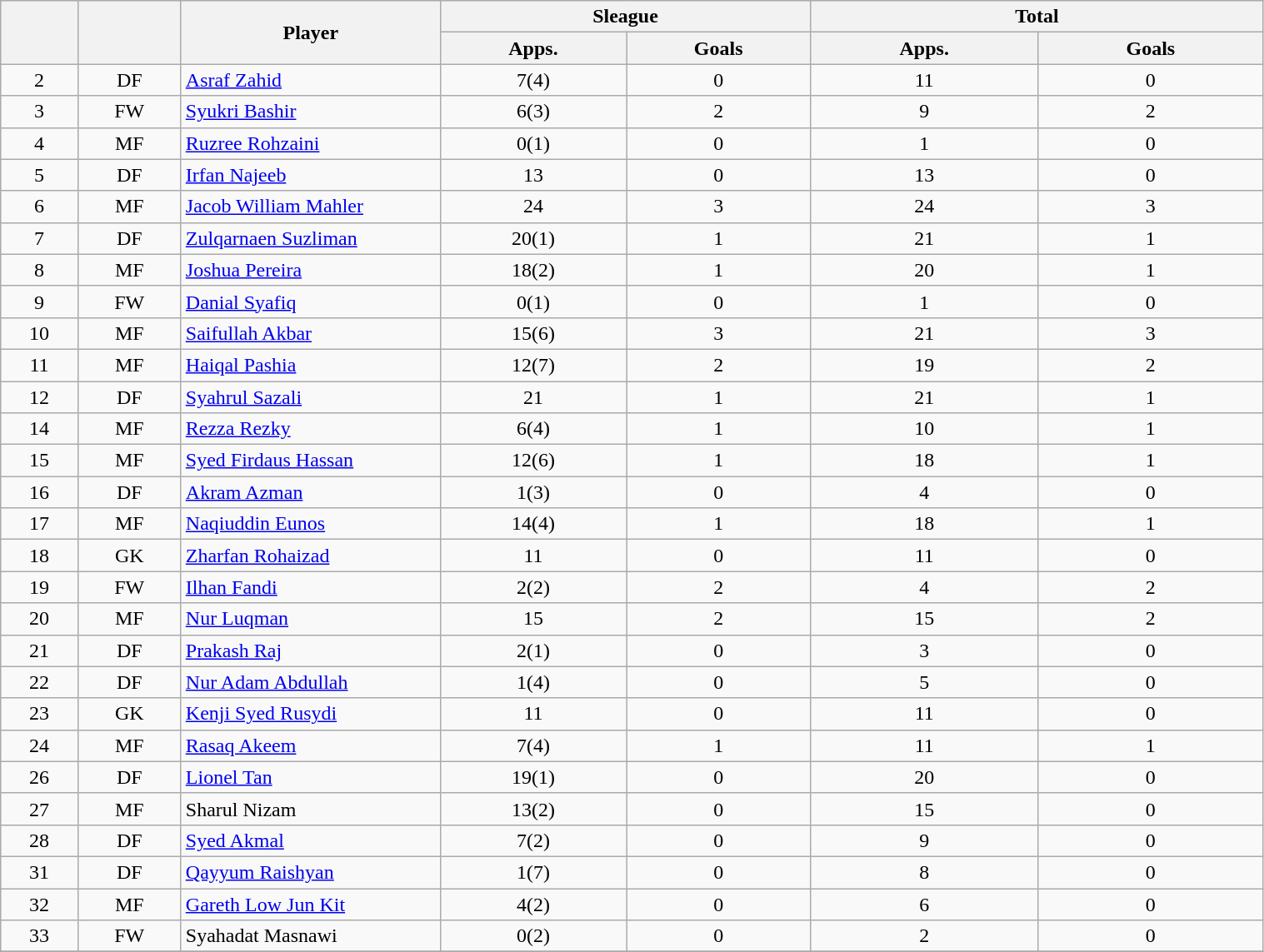<table class="wikitable" style="text-align:center; font-size:100%; width:80%;">
<tr>
<th rowspan=2></th>
<th rowspan=2></th>
<th rowspan=2 width="200">Player</th>
<th colspan=2 width="105">Sleague</th>
<th colspan=2 width="130">Total</th>
</tr>
<tr>
<th>Apps.</th>
<th>Goals</th>
<th>Apps.</th>
<th>Goals</th>
</tr>
<tr>
<td>2</td>
<td>DF</td>
<td align="left"> <a href='#'>Asraf Zahid</a></td>
<td>7(4)</td>
<td>0</td>
<td>11</td>
<td>0</td>
</tr>
<tr>
<td>3</td>
<td>FW</td>
<td align="left"> <a href='#'>Syukri Bashir</a></td>
<td>6(3)</td>
<td>2</td>
<td>9</td>
<td>2</td>
</tr>
<tr>
<td>4</td>
<td>MF</td>
<td align="left"> <a href='#'>Ruzree Rohzaini</a></td>
<td>0(1)</td>
<td>0</td>
<td>1</td>
<td>0</td>
</tr>
<tr>
<td>5</td>
<td>DF</td>
<td align="left"> <a href='#'>Irfan Najeeb</a></td>
<td>13</td>
<td>0</td>
<td>13</td>
<td>0</td>
</tr>
<tr>
<td>6</td>
<td>MF</td>
<td align="left"> <a href='#'>Jacob William Mahler</a></td>
<td>24</td>
<td>3</td>
<td>24</td>
<td>3</td>
</tr>
<tr>
<td>7</td>
<td>DF</td>
<td align="left"> <a href='#'>Zulqarnaen Suzliman</a></td>
<td>20(1)</td>
<td>1</td>
<td>21</td>
<td>1</td>
</tr>
<tr>
<td>8</td>
<td>MF</td>
<td align="left"> <a href='#'>Joshua Pereira</a></td>
<td>18(2)</td>
<td>1</td>
<td>20</td>
<td>1</td>
</tr>
<tr>
<td>9</td>
<td>FW</td>
<td align="left"> <a href='#'>Danial Syafiq</a></td>
<td>0(1)</td>
<td>0</td>
<td>1</td>
<td>0</td>
</tr>
<tr>
<td>10</td>
<td>MF</td>
<td align="left"> <a href='#'>Saifullah Akbar</a></td>
<td>15(6)</td>
<td>3</td>
<td>21</td>
<td>3</td>
</tr>
<tr>
<td>11</td>
<td>MF</td>
<td align="left"> <a href='#'>Haiqal Pashia</a></td>
<td>12(7)</td>
<td>2</td>
<td>19</td>
<td>2</td>
</tr>
<tr>
<td>12</td>
<td>DF</td>
<td align="left"> <a href='#'>Syahrul Sazali</a></td>
<td>21</td>
<td>1</td>
<td>21</td>
<td>1</td>
</tr>
<tr>
<td>14</td>
<td>MF</td>
<td align="left"> <a href='#'>Rezza Rezky</a></td>
<td>6(4)</td>
<td>1</td>
<td>10</td>
<td>1</td>
</tr>
<tr>
<td>15</td>
<td>MF</td>
<td align="left"> <a href='#'>Syed Firdaus Hassan</a></td>
<td>12(6)</td>
<td>1</td>
<td>18</td>
<td>1</td>
</tr>
<tr>
<td>16</td>
<td>DF</td>
<td align="left"> <a href='#'>Akram Azman</a></td>
<td>1(3)</td>
<td>0</td>
<td>4</td>
<td>0</td>
</tr>
<tr>
<td>17</td>
<td>MF</td>
<td align="left"> <a href='#'>Naqiuddin Eunos</a></td>
<td>14(4)</td>
<td>1</td>
<td>18</td>
<td>1</td>
</tr>
<tr>
<td>18</td>
<td>GK</td>
<td align="left"> <a href='#'>Zharfan Rohaizad</a></td>
<td>11</td>
<td>0</td>
<td>11</td>
<td>0</td>
</tr>
<tr>
<td>19</td>
<td>FW</td>
<td align="left"> <a href='#'>Ilhan Fandi</a></td>
<td>2(2)</td>
<td>2</td>
<td>4</td>
<td>2</td>
</tr>
<tr>
<td>20</td>
<td>MF</td>
<td align="left"> <a href='#'>Nur Luqman</a></td>
<td>15</td>
<td>2</td>
<td>15</td>
<td>2</td>
</tr>
<tr>
<td>21</td>
<td>DF</td>
<td align="left"> <a href='#'>Prakash Raj</a></td>
<td>2(1)</td>
<td>0</td>
<td>3</td>
<td>0</td>
</tr>
<tr>
<td>22</td>
<td>DF</td>
<td align="left"> <a href='#'>Nur Adam Abdullah</a></td>
<td>1(4)</td>
<td>0</td>
<td>5</td>
<td>0</td>
</tr>
<tr>
<td>23</td>
<td>GK</td>
<td align="left"> <a href='#'>Kenji Syed Rusydi</a></td>
<td>11</td>
<td>0</td>
<td>11</td>
<td>0</td>
</tr>
<tr>
<td>24</td>
<td>MF</td>
<td align="left"> <a href='#'>Rasaq Akeem</a></td>
<td>7(4)</td>
<td>1</td>
<td>11</td>
<td>1</td>
</tr>
<tr>
<td>26</td>
<td>DF</td>
<td align="left"> <a href='#'>Lionel Tan</a></td>
<td>19(1)</td>
<td>0</td>
<td>20</td>
<td>0</td>
</tr>
<tr>
<td>27</td>
<td>MF</td>
<td align="left"> Sharul Nizam</td>
<td>13(2)</td>
<td>0</td>
<td>15</td>
<td>0</td>
</tr>
<tr>
<td>28</td>
<td>DF</td>
<td align="left"> <a href='#'>Syed Akmal</a></td>
<td>7(2)</td>
<td>0</td>
<td>9</td>
<td>0</td>
</tr>
<tr>
<td>31</td>
<td>DF</td>
<td align="left"> <a href='#'>Qayyum Raishyan</a></td>
<td>1(7)</td>
<td>0</td>
<td>8</td>
<td>0</td>
</tr>
<tr>
<td>32</td>
<td>MF</td>
<td align="left"> <a href='#'>Gareth Low Jun Kit</a></td>
<td>4(2)</td>
<td>0</td>
<td>6</td>
<td>0</td>
</tr>
<tr>
<td>33</td>
<td>FW</td>
<td align="left"> Syahadat Masnawi</td>
<td>0(2)</td>
<td>0</td>
<td>2</td>
<td>0</td>
</tr>
<tr>
</tr>
</table>
